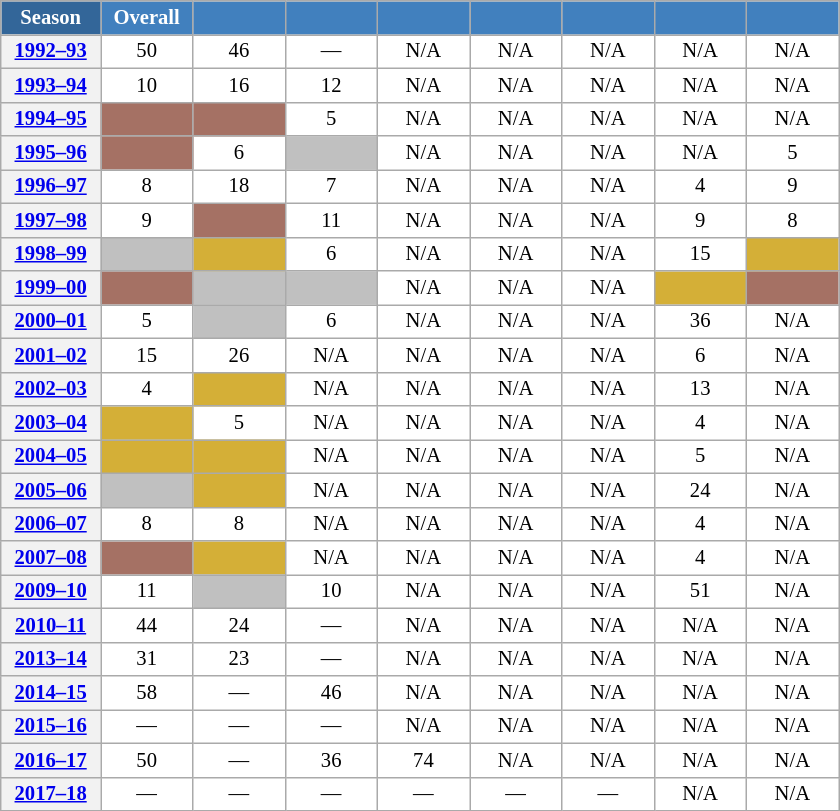<table class="wikitable" style="font-size:86%; text-align:center; border:grey solid 1px; border-collapse:collapse; background:#ffffff;">
<tr>
<th style="background-color:#369; color:white; width:60px;"> Season </th>
<th style="background-color:#4180be; color:white; width:55px;">Overall</th>
<th style="background-color:#4180be; color:white; width:55px;"></th>
<th style="background-color:#4180be; color:white; width:55px;"></th>
<th style="background-color:#4180be; color:white; width:55px;"></th>
<th style="background-color:#4180be; color:white; width:55px;"></th>
<th style="background-color:#4180be; color:white; width:55px;"></th>
<th style="background-color:#4180be; color:white; width:55px;"></th>
<th style="background-color:#4180be; color:white; width:55px;"></th>
</tr>
<tr>
<th scope=row align=center><a href='#'>1992–93</a></th>
<td align=center>50</td>
<td align=center>46</td>
<td align=center>—</td>
<td align=center>N/A</td>
<td align=center>N/A</td>
<td align=center>N/A</td>
<td align=center>N/A</td>
<td align=center>N/A</td>
</tr>
<tr>
<th scope=row align=center><a href='#'>1993–94</a></th>
<td align=center>10</td>
<td align=center>16</td>
<td align=center>12</td>
<td align=center>N/A</td>
<td align=center>N/A</td>
<td align=center>N/A</td>
<td align=center>N/A</td>
<td align=center>N/A</td>
</tr>
<tr>
<th scope=row align=center><a href='#'>1994–95</a></th>
<td align=center bgcolor=#A57164></td>
<td align=center bgcolor=#A57164></td>
<td align=center>5</td>
<td align=center>N/A</td>
<td align=center>N/A</td>
<td align=center>N/A</td>
<td align=center>N/A</td>
<td align=center>N/A</td>
</tr>
<tr>
<th scope=row align=center><a href='#'>1995–96</a></th>
<td align=center bgcolor=#A57164></td>
<td align=center>6</td>
<td align=center bgcolor=silver></td>
<td align=center>N/A</td>
<td align=center>N/A</td>
<td align=center>N/A</td>
<td align=center>N/A</td>
<td align=center>5</td>
</tr>
<tr>
<th scope=row align=center><a href='#'>1996–97</a></th>
<td align=center>8</td>
<td align=center>18</td>
<td align=center>7</td>
<td align=center>N/A</td>
<td align=center>N/A</td>
<td align=center>N/A</td>
<td align=center>4</td>
<td align=center>9</td>
</tr>
<tr>
<th scope=row align=center><a href='#'>1997–98</a></th>
<td align=center>9</td>
<td align=center bgcolor=#A57164></td>
<td align=center>11</td>
<td align=center>N/A</td>
<td align=center>N/A</td>
<td align=center>N/A</td>
<td align=center>9</td>
<td align=center>8</td>
</tr>
<tr>
<th scope=row align=center><a href='#'>1998–99</a></th>
<td align=center bgcolor=silver></td>
<td align=center bgcolor=#D4AF37></td>
<td align=center>6</td>
<td align=center>N/A</td>
<td align=center>N/A</td>
<td align=center>N/A</td>
<td align=center>15</td>
<td align=center bgcolor=#D4AF37></td>
</tr>
<tr>
<th scope=row align=center><a href='#'>1999–00</a></th>
<td align=center bgcolor=#A57164></td>
<td align=center bgcolor=silver></td>
<td align=center bgcolor=silver></td>
<td align=center>N/A</td>
<td align=center>N/A</td>
<td align=center>N/A</td>
<td align=center bgcolor=#D4AF37></td>
<td align=center bgcolor=#A57164></td>
</tr>
<tr>
<th scope=row align=center><a href='#'>2000–01</a></th>
<td align=center>5</td>
<td align=center bgcolor=silver></td>
<td align=center>6</td>
<td align=center>N/A</td>
<td align=center>N/A</td>
<td align=center>N/A</td>
<td align=center>36</td>
<td align=center>N/A</td>
</tr>
<tr>
<th scope=row align=center><a href='#'>2001–02</a></th>
<td align=center>15</td>
<td align=center>26</td>
<td align=center>N/A</td>
<td align=center>N/A</td>
<td align=center>N/A</td>
<td align=center>N/A</td>
<td align=center>6</td>
<td align=center>N/A</td>
</tr>
<tr>
<th scope=row align=center><a href='#'>2002–03</a></th>
<td align=center>4</td>
<td align=center bgcolor=#D4AF37></td>
<td align=center>N/A</td>
<td align=center>N/A</td>
<td align=center>N/A</td>
<td align=center>N/A</td>
<td align=center>13</td>
<td align=center>N/A</td>
</tr>
<tr>
<th scope=row align=center><a href='#'>2003–04</a></th>
<td align=center bgcolor=#D4AF37></td>
<td align=center>5</td>
<td align=center>N/A</td>
<td align=center>N/A</td>
<td align=center>N/A</td>
<td align=center>N/A</td>
<td align=center>4</td>
<td align=center>N/A</td>
</tr>
<tr>
<th scope=row align=center><a href='#'>2004–05</a></th>
<td align=center bgcolor=#D4AF37></td>
<td align=center bgcolor=#D4AF37></td>
<td align=center>N/A</td>
<td align=center>N/A</td>
<td align=center>N/A</td>
<td align=center>N/A</td>
<td align=center>5</td>
<td align=center>N/A</td>
</tr>
<tr>
<th scope=row align=center><a href='#'>2005–06</a></th>
<td align=center bgcolor=silver></td>
<td align=center bgcolor=#D4AF37></td>
<td align=center>N/A</td>
<td align=center>N/A</td>
<td align=center>N/A</td>
<td align=center>N/A</td>
<td align=center>24</td>
<td align=center>N/A</td>
</tr>
<tr>
<th scope=row align=center><a href='#'>2006–07</a></th>
<td align=center>8</td>
<td align=center>8</td>
<td align=center>N/A</td>
<td align=center>N/A</td>
<td align=center>N/A</td>
<td align=center>N/A</td>
<td align=center>4</td>
<td align=center>N/A</td>
</tr>
<tr>
<th scope=row align=center><a href='#'>2007–08</a></th>
<td align=center bgcolor=#A57164></td>
<td align=center bgcolor=#D4AF37></td>
<td align=center>N/A</td>
<td align=center>N/A</td>
<td align=center>N/A</td>
<td align=center>N/A</td>
<td align=center>4</td>
<td align=center>N/A</td>
</tr>
<tr>
<th scope=row align=center><a href='#'>2009–10</a></th>
<td align=center>11</td>
<td align=center bgcolor=silver></td>
<td align=center>10</td>
<td align=center>N/A</td>
<td align=center>N/A</td>
<td align=center>N/A</td>
<td align=center>51</td>
<td align=center>N/A</td>
</tr>
<tr>
<th scope=row align=center><a href='#'>2010–11</a></th>
<td align=center>44</td>
<td align=center>24</td>
<td align=center>—</td>
<td align=center>N/A</td>
<td align=center>N/A</td>
<td align=center>N/A</td>
<td align=center>N/A</td>
<td align=center>N/A</td>
</tr>
<tr>
<th scope=row align=center><a href='#'>2013–14</a></th>
<td align=center>31</td>
<td align=center>23</td>
<td align=center>—</td>
<td align=center>N/A</td>
<td align=center>N/A</td>
<td align=center>N/A</td>
<td align=center>N/A</td>
<td align=center>N/A</td>
</tr>
<tr>
<th scope=row align=center><a href='#'>2014–15</a></th>
<td align=center>58</td>
<td align=center>—</td>
<td align=center>46</td>
<td align=center>N/A</td>
<td align=center>N/A</td>
<td align=center>N/A</td>
<td align=center>N/A</td>
<td align=center>N/A</td>
</tr>
<tr>
<th scope=row align=center><a href='#'>2015–16</a></th>
<td align=center>—</td>
<td align=center>—</td>
<td align=center>—</td>
<td align=center>N/A</td>
<td align=center>N/A</td>
<td align=center>N/A</td>
<td align=center>N/A</td>
<td align=center>N/A</td>
</tr>
<tr>
<th scope=row align=center><a href='#'>2016–17</a></th>
<td align=center>50</td>
<td align=center>—</td>
<td align=center>36</td>
<td align=center>74</td>
<td align=center>N/A</td>
<td align=center>N/A</td>
<td align=center>N/A</td>
<td align=center>N/A</td>
</tr>
<tr>
<th scope=row align=center><a href='#'>2017–18</a></th>
<td align=center>—</td>
<td align=center>—</td>
<td align=center>—</td>
<td align=center>—</td>
<td align=center>—</td>
<td align=center>—</td>
<td align=center>N/A</td>
<td align=center>N/A</td>
</tr>
</table>
